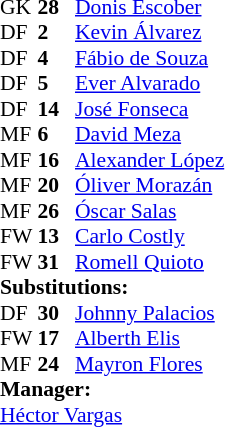<table style = "font-size: 90%" cellspacing = "0" cellpadding = "0">
<tr>
<td colspan = 4></td>
</tr>
<tr>
<th style="width:25px;"></th>
<th style="width:25px;"></th>
</tr>
<tr>
<td>GK</td>
<td><strong>28</strong></td>
<td> <a href='#'>Donis Escober</a></td>
<td></td>
<td></td>
</tr>
<tr>
<td>DF</td>
<td><strong>2</strong></td>
<td> <a href='#'>Kevin Álvarez</a></td>
</tr>
<tr>
<td>DF</td>
<td><strong>4</strong></td>
<td> <a href='#'>Fábio de Souza</a></td>
</tr>
<tr>
<td>DF</td>
<td><strong>5</strong></td>
<td> <a href='#'>Ever Alvarado</a></td>
</tr>
<tr>
<td>DF</td>
<td><strong>14</strong></td>
<td> <a href='#'>José Fonseca</a></td>
</tr>
<tr>
<td>MF</td>
<td><strong>6</strong></td>
<td> <a href='#'>David Meza</a></td>
<td></td>
<td></td>
</tr>
<tr>
<td>MF</td>
<td><strong>16</strong></td>
<td> <a href='#'>Alexander López</a></td>
<td></td>
<td></td>
</tr>
<tr>
<td>MF</td>
<td><strong>20</strong></td>
<td> <a href='#'>Óliver Morazán</a></td>
</tr>
<tr>
<td>MF</td>
<td><strong>26</strong></td>
<td> <a href='#'>Óscar Salas</a></td>
<td></td>
<td></td>
</tr>
<tr>
<td>FW</td>
<td><strong>13</strong></td>
<td> <a href='#'>Carlo Costly</a></td>
</tr>
<tr>
<td>FW</td>
<td><strong>31</strong></td>
<td> <a href='#'>Romell Quioto</a></td>
<td></td>
<td></td>
</tr>
<tr>
<td colspan = 3><strong>Substitutions:</strong></td>
</tr>
<tr>
<td>DF</td>
<td><strong>30</strong></td>
<td> <a href='#'>Johnny Palacios</a></td>
<td></td>
<td></td>
</tr>
<tr>
<td>FW</td>
<td><strong>17</strong></td>
<td> <a href='#'>Alberth Elis</a></td>
<td></td>
<td></td>
</tr>
<tr>
<td>MF</td>
<td><strong>24</strong></td>
<td> <a href='#'>Mayron Flores</a></td>
<td></td>
<td></td>
</tr>
<tr>
<td colspan = 3><strong>Manager:</strong></td>
</tr>
<tr>
<td colspan = 3> <a href='#'>Héctor Vargas</a></td>
</tr>
</table>
